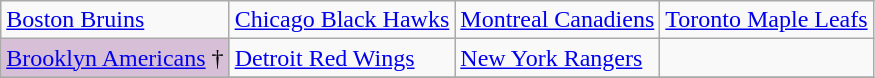<table class="wikitable">
<tr>
<td><a href='#'>Boston Bruins</a></td>
<td><a href='#'>Chicago Black Hawks</a></td>
<td><a href='#'>Montreal Canadiens</a></td>
<td><a href='#'>Toronto Maple Leafs</a></td>
</tr>
<tr>
<td style="background-color:#D8BFD8;"><a href='#'>Brooklyn Americans</a> †</td>
<td><a href='#'>Detroit Red Wings</a></td>
<td><a href='#'>New York Rangers</a></td>
<td> </td>
</tr>
<tr>
</tr>
</table>
